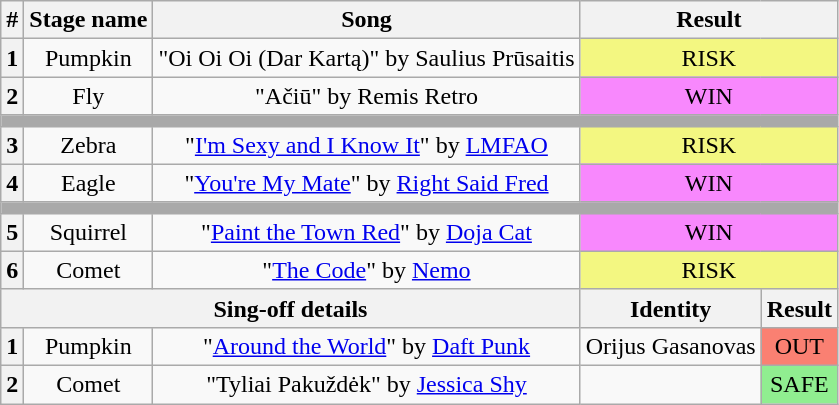<table class="wikitable plainrowheaders" style="text-align: center">
<tr>
<th>#</th>
<th>Stage name</th>
<th>Song</th>
<th colspan="2">Result</th>
</tr>
<tr>
<th>1</th>
<td>Pumpkin</td>
<td>"Oi Oi Oi (Dar Kartą)" by Saulius Prūsaitis</td>
<td colspan="2" bgcolor="#F3F781">RISK</td>
</tr>
<tr>
<th>2</th>
<td>Fly</td>
<td>"Ačiū" by Remis Retro</td>
<td colspan="2" bgcolor=#F888FD>WIN</td>
</tr>
<tr>
<td colspan="5" style="background:darkgray"></td>
</tr>
<tr>
<th>3</th>
<td>Zebra</td>
<td>"<a href='#'>I'm Sexy and I Know It</a>" by <a href='#'>LMFAO</a></td>
<td colspan="2" bgcolor="#F3F781">RISK</td>
</tr>
<tr>
<th>4</th>
<td>Eagle</td>
<td>"<a href='#'>You're My Mate</a>" by <a href='#'>Right Said Fred</a></td>
<td colspan="2" bgcolor=#F888FD>WIN</td>
</tr>
<tr>
<td colspan="5" style="background:darkgray"></td>
</tr>
<tr>
<th>5</th>
<td>Squirrel</td>
<td>"<a href='#'>Paint the Town Red</a>" by <a href='#'>Doja Cat</a></td>
<td colspan="2" bgcolor=#F888FD>WIN</td>
</tr>
<tr>
<th>6</th>
<td>Comet</td>
<td>"<a href='#'>The Code</a>" by <a href='#'>Nemo</a></td>
<td colspan="2" bgcolor="#F3F781">RISK</td>
</tr>
<tr>
<th colspan="3">Sing-off details</th>
<th>Identity</th>
<th>Result</th>
</tr>
<tr>
<th>1</th>
<td>Pumpkin</td>
<td>"<a href='#'>Around the World</a>" by <a href='#'>Daft Punk</a></td>
<td>Orijus Gasanovas</td>
<td bgcolor="salmon">OUT</td>
</tr>
<tr>
<th>2</th>
<td>Comet</td>
<td>"Tyliai Pakuždėk" by <a href='#'>Jessica Shy</a></td>
<td></td>
<td bgcolor="lightgreen">SAFE</td>
</tr>
</table>
